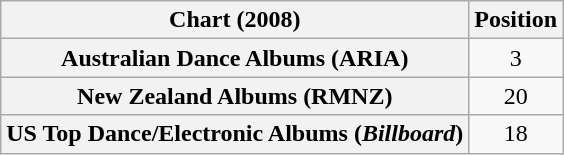<table class="wikitable sortable plainrowheaders" style="text-align:center">
<tr>
<th scope="col">Chart (2008)</th>
<th scope="col">Position</th>
</tr>
<tr>
<th scope="row">Australian Dance Albums (ARIA)</th>
<td>3</td>
</tr>
<tr>
<th scope="row">New Zealand Albums (RMNZ)</th>
<td>20</td>
</tr>
<tr>
<th scope="row">US Top Dance/Electronic Albums (<em>Billboard</em>)</th>
<td>18</td>
</tr>
</table>
